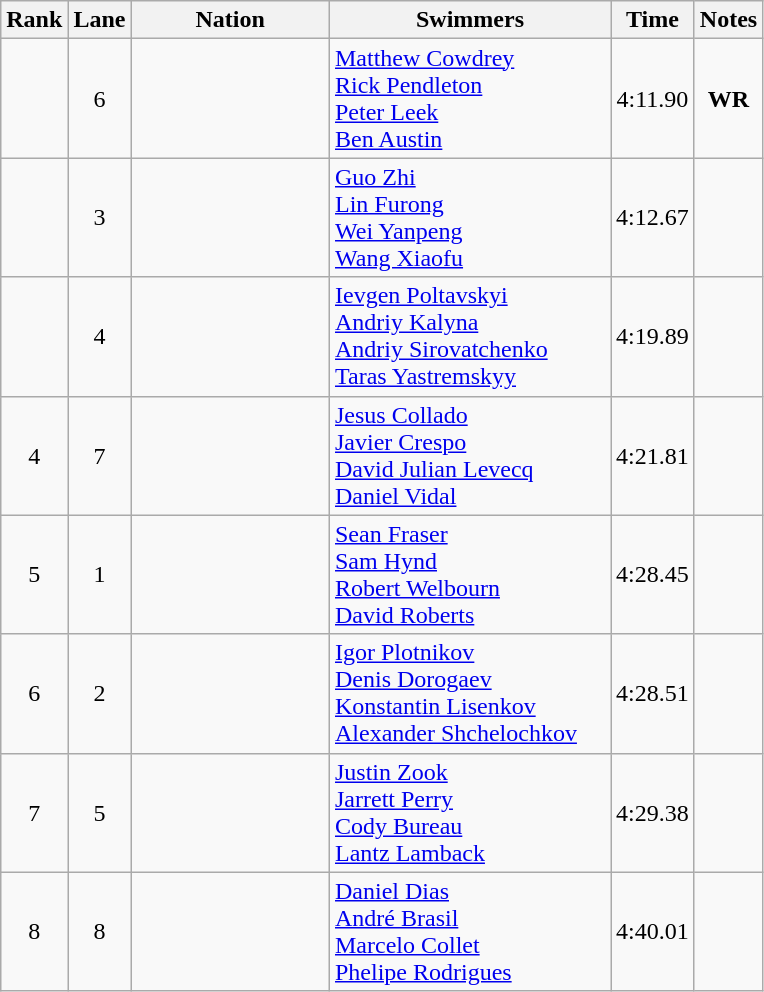<table class="wikitable sortable" style="text-align:center">
<tr>
<th>Rank</th>
<th>Lane</th>
<th style="width:125px">Nation</th>
<th Class="unsortable" style="width:180px">Swimmers</th>
<th>Time</th>
<th>Notes</th>
</tr>
<tr>
<td></td>
<td>6</td>
<td style="text-align:left"></td>
<td style="text-align:left"><a href='#'>Matthew Cowdrey</a><br> <a href='#'>Rick Pendleton</a><br> <a href='#'>Peter Leek</a><br> <a href='#'>Ben Austin</a></td>
<td>4:11.90</td>
<td><strong>WR</strong></td>
</tr>
<tr>
<td></td>
<td>3</td>
<td style="text-align:left"></td>
<td style="text-align:left"><a href='#'>Guo Zhi</a><br> <a href='#'>Lin Furong</a><br> <a href='#'>Wei Yanpeng</a><br> <a href='#'>Wang Xiaofu</a></td>
<td>4:12.67</td>
<td></td>
</tr>
<tr>
<td></td>
<td>4</td>
<td style="text-align:left"></td>
<td style="text-align:left"><a href='#'>Ievgen Poltavskyi</a><br> <a href='#'>Andriy Kalyna</a><br> <a href='#'>Andriy Sirovatchenko</a><br> <a href='#'>Taras Yastremskyy</a></td>
<td>4:19.89</td>
<td></td>
</tr>
<tr>
<td>4</td>
<td>7</td>
<td style="text-align:left"></td>
<td style="text-align:left"><a href='#'>Jesus Collado</a><br> <a href='#'>Javier Crespo</a><br> <a href='#'>David Julian Levecq</a><br> <a href='#'>Daniel Vidal</a></td>
<td>4:21.81</td>
<td></td>
</tr>
<tr>
<td>5</td>
<td>1</td>
<td style="text-align:left"></td>
<td style="text-align:left"><a href='#'>Sean Fraser</a><br> <a href='#'>Sam Hynd</a><br> <a href='#'>Robert Welbourn</a><br> <a href='#'>David Roberts</a></td>
<td>4:28.45</td>
<td></td>
</tr>
<tr>
<td>6</td>
<td>2</td>
<td style="text-align:left"></td>
<td style="text-align:left"><a href='#'>Igor Plotnikov</a><br> <a href='#'>Denis Dorogaev</a><br> <a href='#'>Konstantin Lisenkov</a><br> <a href='#'>Alexander Shchelochkov</a></td>
<td>4:28.51</td>
<td></td>
</tr>
<tr>
<td>7</td>
<td>5</td>
<td style="text-align:left"></td>
<td style="text-align:left"><a href='#'>Justin Zook</a><br> <a href='#'>Jarrett Perry</a><br> <a href='#'>Cody Bureau</a><br> <a href='#'>Lantz Lamback</a></td>
<td>4:29.38</td>
<td></td>
</tr>
<tr>
<td>8</td>
<td>8</td>
<td style="text-align:left"></td>
<td style="text-align:left"><a href='#'>Daniel Dias</a><br> <a href='#'>André Brasil</a><br> <a href='#'>Marcelo Collet</a><br> <a href='#'>Phelipe Rodrigues</a></td>
<td>4:40.01</td>
<td></td>
</tr>
</table>
